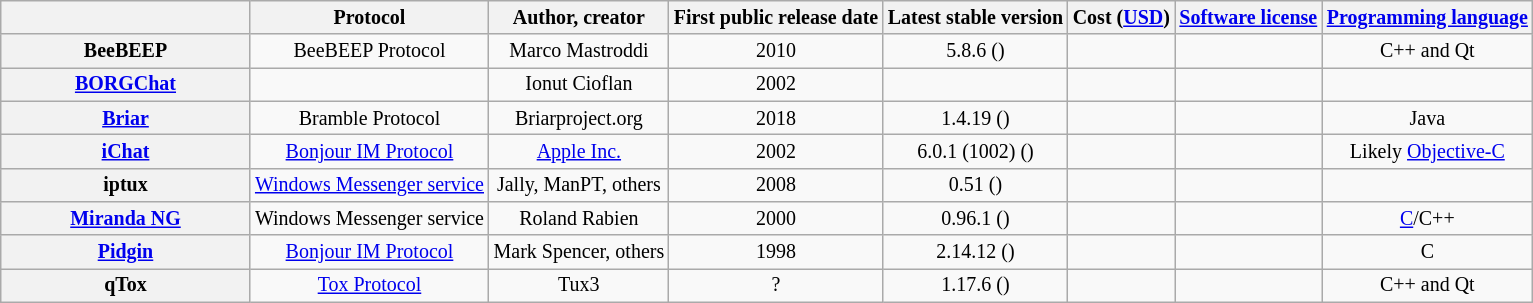<table class="wikitable sortable" style="font-size: smaller; width: auto; text-align: center;">
<tr>
<th style="width:12em"></th>
<th>Protocol</th>
<th>Author, creator</th>
<th>First public release date</th>
<th>Latest stable version</th>
<th>Cost (<a href='#'>USD</a>)</th>
<th><a href='#'>Software license</a></th>
<th><a href='#'>Programming language</a></th>
</tr>
<tr>
<th>BeeBEEP</th>
<td>BeeBEEP Protocol</td>
<td>Marco Mastroddi</td>
<td>2010</td>
<td>5.8.6 ()</td>
<td></td>
<td></td>
<td>C++ and Qt</td>
</tr>
<tr>
<th><a href='#'>BORGChat</a></th>
<td></td>
<td>Ionut Cioflan</td>
<td>2002</td>
<td></td>
<td></td>
<td></td>
<td></td>
</tr>
<tr>
<th><a href='#'>Briar</a></th>
<td>Bramble Protocol</td>
<td>Briarproject.org</td>
<td>2018</td>
<td>1.4.19 ()</td>
<td></td>
<td></td>
<td>Java</td>
</tr>
<tr>
<th><a href='#'>iChat</a></th>
<td><a href='#'>Bonjour IM Protocol</a></td>
<td><a href='#'>Apple Inc.</a></td>
<td>2002</td>
<td>6.0.1 (1002) ()</td>
<td></td>
<td></td>
<td>Likely <a href='#'>Objective-C</a></td>
</tr>
<tr>
<th>iptux</th>
<td><a href='#'>Windows Messenger service</a></td>
<td>Jally, ManPT, others</td>
<td>2008</td>
<td>0.51 ()</td>
<td></td>
<td></td>
<td></td>
</tr>
<tr>
<th><a href='#'>Miranda NG</a></th>
<td>Windows Messenger service</td>
<td>Roland Rabien</td>
<td>2000</td>
<td>0.96.1 ()</td>
<td></td>
<td></td>
<td><a href='#'>C</a>/C++</td>
</tr>
<tr>
<th><a href='#'>Pidgin</a></th>
<td><a href='#'>Bonjour IM Protocol</a></td>
<td>Mark Spencer, others</td>
<td>1998</td>
<td>2.14.12 ()</td>
<td></td>
<td></td>
<td>C</td>
</tr>
<tr>
<th>qTox</th>
<td><a href='#'>Tox Protocol</a></td>
<td>Tux3</td>
<td>?</td>
<td>1.17.6 ()</td>
<td></td>
<td></td>
<td>C++ and Qt</td>
</tr>
</table>
